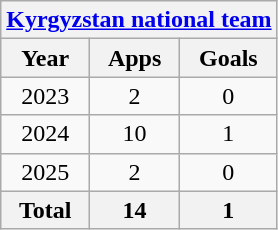<table class="wikitable" style="text-align:center">
<tr>
<th colspan=4><a href='#'>Kyrgyzstan national team</a></th>
</tr>
<tr>
<th>Year</th>
<th>Apps</th>
<th>Goals</th>
</tr>
<tr>
<td>2023</td>
<td>2</td>
<td>0</td>
</tr>
<tr>
<td>2024</td>
<td>10</td>
<td>1</td>
</tr>
<tr>
<td>2025</td>
<td>2</td>
<td>0</td>
</tr>
<tr>
<th>Total</th>
<th>14</th>
<th>1</th>
</tr>
</table>
